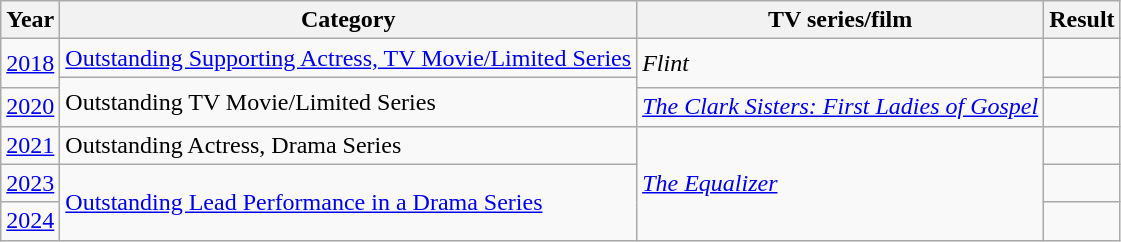<table class="wikitable">
<tr>
<th>Year</th>
<th>Category</th>
<th>TV series/film</th>
<th>Result</th>
</tr>
<tr>
<td rowspan="2"><a href='#'>2018</a></td>
<td><a href='#'>Outstanding Supporting Actress, TV Movie/Limited Series</a></td>
<td rowspan="2"><em>Flint</em></td>
<td></td>
</tr>
<tr>
<td rowspan="2">Outstanding TV Movie/Limited Series</td>
<td></td>
</tr>
<tr>
<td rowspan="1"><a href='#'>2020</a></td>
<td rowspan="1"><em><a href='#'>The Clark Sisters: First Ladies of Gospel</a></em></td>
<td></td>
</tr>
<tr>
<td rowspan="1"><a href='#'>2021</a></td>
<td>Outstanding Actress, Drama Series</td>
<td rowspan="3"><em><a href='#'>The Equalizer</a></em></td>
<td></td>
</tr>
<tr>
<td><a href='#'>2023</a></td>
<td rowspan="2"><a href='#'>Outstanding Lead Performance in a Drama Series</a></td>
<td></td>
</tr>
<tr>
<td><a href='#'>2024</a></td>
<td></td>
</tr>
</table>
